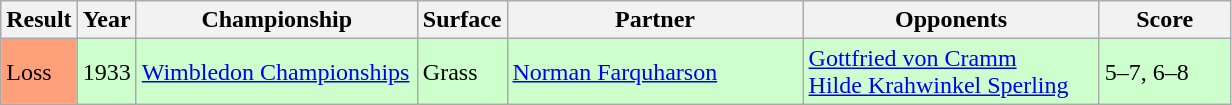<table class="sortable wikitable">
<tr>
<th style="width:40px">Result</th>
<th style="width:30px">Year</th>
<th style="width:180px">Championship</th>
<th style="width:50px">Surface</th>
<th style="width:190px">Partner</th>
<th style="width:190px">Opponents</th>
<th style="width:80px" class="unsortable">Score</th>
</tr>
<tr style="background:#ccffcc">
<td style="background:#ffa07a;">Loss</td>
<td>1933</td>
<td><a href='#'>Wimbledon Championships</a></td>
<td>Grass</td>
<td> <a href='#'>Norman Farquharson</a></td>
<td> <a href='#'>Gottfried von Cramm</a> <br>  <a href='#'>Hilde Krahwinkel Sperling</a></td>
<td>5–7, 6–8</td>
</tr>
</table>
